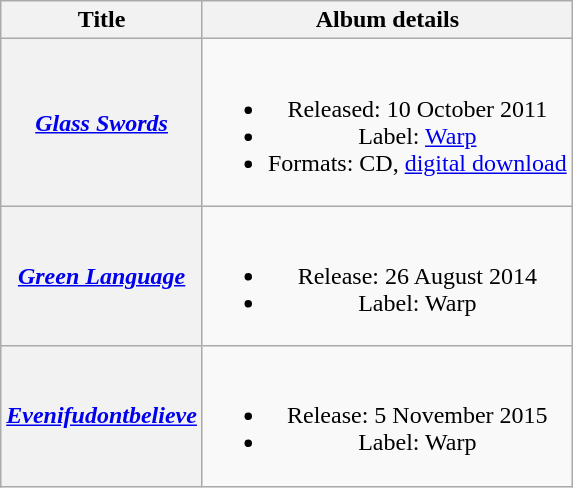<table class="wikitable plainrowheaders" style="text-align:center;">
<tr>
<th scope="col">Title</th>
<th scope="col">Album details</th>
</tr>
<tr>
<th scope="row"><em><a href='#'>Glass Swords</a></em></th>
<td><br><ul><li>Released: 10 October 2011</li><li>Label: <a href='#'>Warp</a></li><li>Formats: CD, <a href='#'>digital download</a></li></ul></td>
</tr>
<tr>
<th scope="row"><em><a href='#'>Green Language</a></em></th>
<td><br><ul><li>Release: 26 August 2014</li><li>Label: Warp</li></ul></td>
</tr>
<tr>
<th scope="row"><em><a href='#'>Evenifudontbelieve</a></em></th>
<td><br><ul><li>Release: 5 November 2015</li><li>Label: Warp</li></ul></td>
</tr>
</table>
